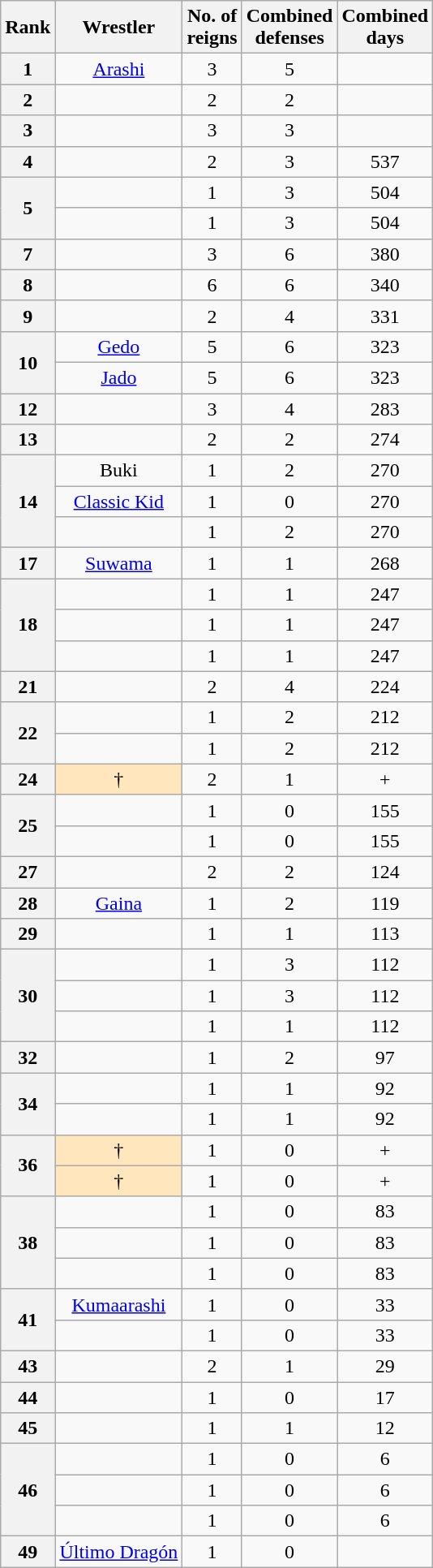<table class="wikitable sortable" style="text-align: center">
<tr>
<th>Rank</th>
<th>Wrestler</th>
<th data-sort-type="number">No. of<br>reigns</th>
<th data-sort-type="number">Combined<br>defenses</th>
<th data-sort-type="number">Combined<br>days</th>
</tr>
<tr>
<th>1</th>
<td><a href='#'>Arashi</a></td>
<td>3</td>
<td>5</td>
<td></td>
</tr>
<tr>
<th>2</th>
<td></td>
<td>2</td>
<td>2</td>
<td></td>
</tr>
<tr>
<th>3</th>
<td></td>
<td>3</td>
<td>3</td>
<td></td>
</tr>
<tr>
<th>4</th>
<td></td>
<td>2</td>
<td>3</td>
<td>537</td>
</tr>
<tr>
<th rowspan=2>5</th>
<td></td>
<td>1</td>
<td>3</td>
<td>504</td>
</tr>
<tr>
<td></td>
<td>1</td>
<td>3</td>
<td>504</td>
</tr>
<tr>
<th>7</th>
<td></td>
<td>3</td>
<td>6</td>
<td>380</td>
</tr>
<tr>
<th>8</th>
<td></td>
<td>6</td>
<td>6</td>
<td>340</td>
</tr>
<tr>
<th>9</th>
<td></td>
<td>2</td>
<td>4</td>
<td>331</td>
</tr>
<tr>
<th rowspan=2>10</th>
<td><a href='#'>Gedo</a></td>
<td>5</td>
<td>6</td>
<td>323</td>
</tr>
<tr>
<td><a href='#'>Jado</a></td>
<td>5</td>
<td>6</td>
<td>323</td>
</tr>
<tr>
<th>12</th>
<td></td>
<td>3</td>
<td>4</td>
<td>283</td>
</tr>
<tr>
<th>13</th>
<td></td>
<td>2</td>
<td>2</td>
<td>274</td>
</tr>
<tr>
<th rowspan=3>14</th>
<td>Buki</td>
<td>1</td>
<td>2</td>
<td>270</td>
</tr>
<tr>
<td><a href='#'>Classic Kid</a></td>
<td>1</td>
<td>0</td>
<td>270</td>
</tr>
<tr>
<td></td>
<td>1</td>
<td>2</td>
<td>270</td>
</tr>
<tr>
<th>17</th>
<td><a href='#'>Suwama</a></td>
<td>1</td>
<td>1</td>
<td>268</td>
</tr>
<tr>
<th rowspan=3>18</th>
<td></td>
<td>1</td>
<td>1</td>
<td>247</td>
</tr>
<tr>
<td></td>
<td>1</td>
<td>1</td>
<td>247</td>
</tr>
<tr>
<td></td>
<td>1</td>
<td>1</td>
<td>247</td>
</tr>
<tr>
<th>21</th>
<td></td>
<td>2</td>
<td>4</td>
<td>224</td>
</tr>
<tr>
<th rowspan=2>22</th>
<td></td>
<td>1</td>
<td>2</td>
<td>212</td>
</tr>
<tr>
<td></td>
<td>1</td>
<td>2</td>
<td>212</td>
</tr>
<tr>
<th>24</th>
<td style="background-color:#ffe6bd"> †</td>
<td>2</td>
<td>1</td>
<td>+</td>
</tr>
<tr>
<th rowspan=2>25</th>
<td></td>
<td>1</td>
<td>0</td>
<td>155</td>
</tr>
<tr>
<td></td>
<td>1</td>
<td>0</td>
<td>155</td>
</tr>
<tr>
<th>27</th>
<td></td>
<td>2</td>
<td>2</td>
<td>124</td>
</tr>
<tr>
<th>28</th>
<td><a href='#'>Gaina</a></td>
<td>1</td>
<td>2</td>
<td>119</td>
</tr>
<tr>
<th>29</th>
<td></td>
<td>1</td>
<td>1</td>
<td>113</td>
</tr>
<tr>
<th rowspan=3>30</th>
<td></td>
<td>1</td>
<td>3</td>
<td>112</td>
</tr>
<tr>
<td></td>
<td>1</td>
<td>3</td>
<td>112</td>
</tr>
<tr>
<td></td>
<td>1</td>
<td>1</td>
<td>112</td>
</tr>
<tr>
<th>32</th>
<td></td>
<td>1</td>
<td>2</td>
<td>97</td>
</tr>
<tr>
<th rowspan=2>34</th>
<td></td>
<td>1</td>
<td>1</td>
<td>92</td>
</tr>
<tr>
<td></td>
<td>1</td>
<td>1</td>
<td>92</td>
</tr>
<tr>
<th rowspan=2>36</th>
<td style="background-color:#ffe6bd"> †</td>
<td>1</td>
<td>0</td>
<td>+</td>
</tr>
<tr>
<td style="background-color:#ffe6bd"> †</td>
<td>1</td>
<td>0</td>
<td>+</td>
</tr>
<tr>
<th rowspan=3>38</th>
<td></td>
<td>1</td>
<td>0</td>
<td>83</td>
</tr>
<tr>
<td></td>
<td>1</td>
<td>0</td>
<td>83</td>
</tr>
<tr>
<td></td>
<td>1</td>
<td>0</td>
<td>83</td>
</tr>
<tr>
<th rowspan=2>41</th>
<td><a href='#'>Kumaarashi</a></td>
<td>1</td>
<td>0</td>
<td>33</td>
</tr>
<tr>
<td></td>
<td>1</td>
<td>0</td>
<td>33</td>
</tr>
<tr>
<th>43</th>
<td></td>
<td>2</td>
<td>1</td>
<td>29</td>
</tr>
<tr>
<th>44</th>
<td></td>
<td>1</td>
<td>0</td>
<td>17</td>
</tr>
<tr>
<th>45</th>
<td></td>
<td>1</td>
<td>1</td>
<td>12</td>
</tr>
<tr>
<th rowspan=3>46</th>
<td></td>
<td>1</td>
<td>0</td>
<td>6</td>
</tr>
<tr>
<td></td>
<td>1</td>
<td>0</td>
<td>6</td>
</tr>
<tr>
<td></td>
<td>1</td>
<td>0</td>
<td>6</td>
</tr>
<tr>
<th>49</th>
<td><a href='#'>Último Dragón</a></td>
<td>1</td>
<td>0</td>
<td></td>
</tr>
</table>
